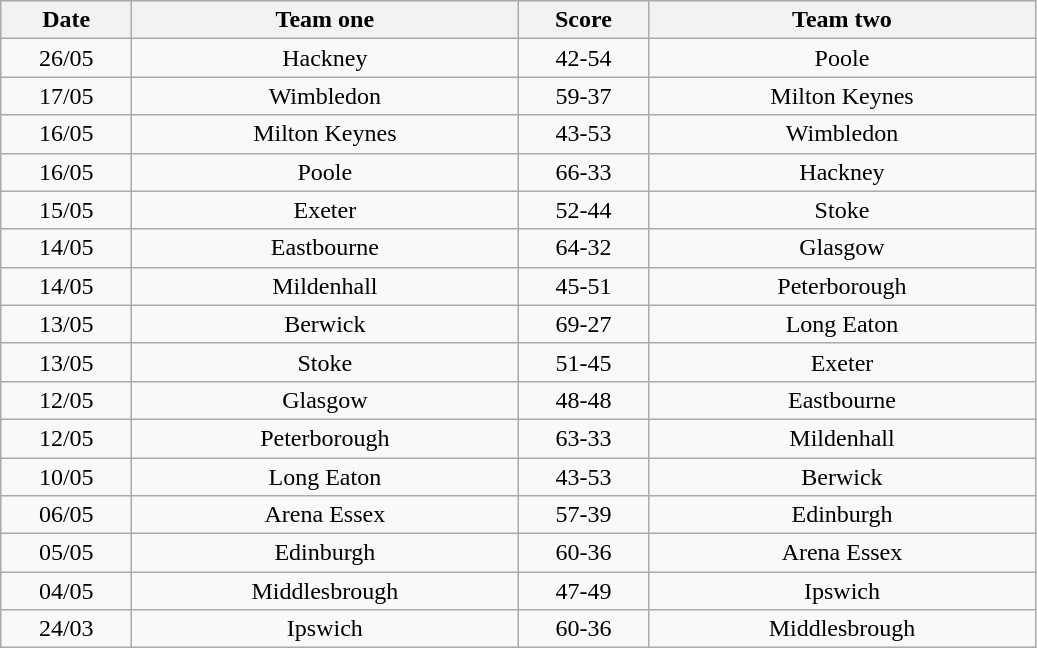<table class="wikitable" style="text-align: center">
<tr>
<th width=80>Date</th>
<th width=250>Team one</th>
<th width=80>Score</th>
<th width=250>Team two</th>
</tr>
<tr>
<td>26/05</td>
<td>Hackney</td>
<td>42-54</td>
<td>Poole</td>
</tr>
<tr>
<td>17/05</td>
<td>Wimbledon</td>
<td>59-37</td>
<td>Milton Keynes</td>
</tr>
<tr>
<td>16/05</td>
<td>Milton Keynes</td>
<td>43-53</td>
<td>Wimbledon</td>
</tr>
<tr>
<td>16/05</td>
<td>Poole</td>
<td>66-33</td>
<td>Hackney</td>
</tr>
<tr>
<td>15/05</td>
<td>Exeter</td>
<td>52-44</td>
<td>Stoke</td>
</tr>
<tr>
<td>14/05</td>
<td>Eastbourne</td>
<td>64-32</td>
<td>Glasgow</td>
</tr>
<tr>
<td>14/05</td>
<td>Mildenhall</td>
<td>45-51</td>
<td>Peterborough</td>
</tr>
<tr>
<td>13/05</td>
<td>Berwick</td>
<td>69-27</td>
<td>Long Eaton</td>
</tr>
<tr>
<td>13/05</td>
<td>Stoke</td>
<td>51-45</td>
<td>Exeter</td>
</tr>
<tr>
<td>12/05</td>
<td>Glasgow</td>
<td>48-48</td>
<td>Eastbourne</td>
</tr>
<tr>
<td>12/05</td>
<td>Peterborough</td>
<td>63-33</td>
<td>Mildenhall</td>
</tr>
<tr>
<td>10/05</td>
<td>Long Eaton</td>
<td>43-53</td>
<td>Berwick</td>
</tr>
<tr>
<td>06/05</td>
<td>Arena Essex</td>
<td>57-39</td>
<td>Edinburgh</td>
</tr>
<tr>
<td>05/05</td>
<td>Edinburgh</td>
<td>60-36</td>
<td>Arena Essex</td>
</tr>
<tr>
<td>04/05</td>
<td>Middlesbrough</td>
<td>47-49</td>
<td>Ipswich</td>
</tr>
<tr>
<td>24/03</td>
<td>Ipswich</td>
<td>60-36</td>
<td>Middlesbrough</td>
</tr>
</table>
